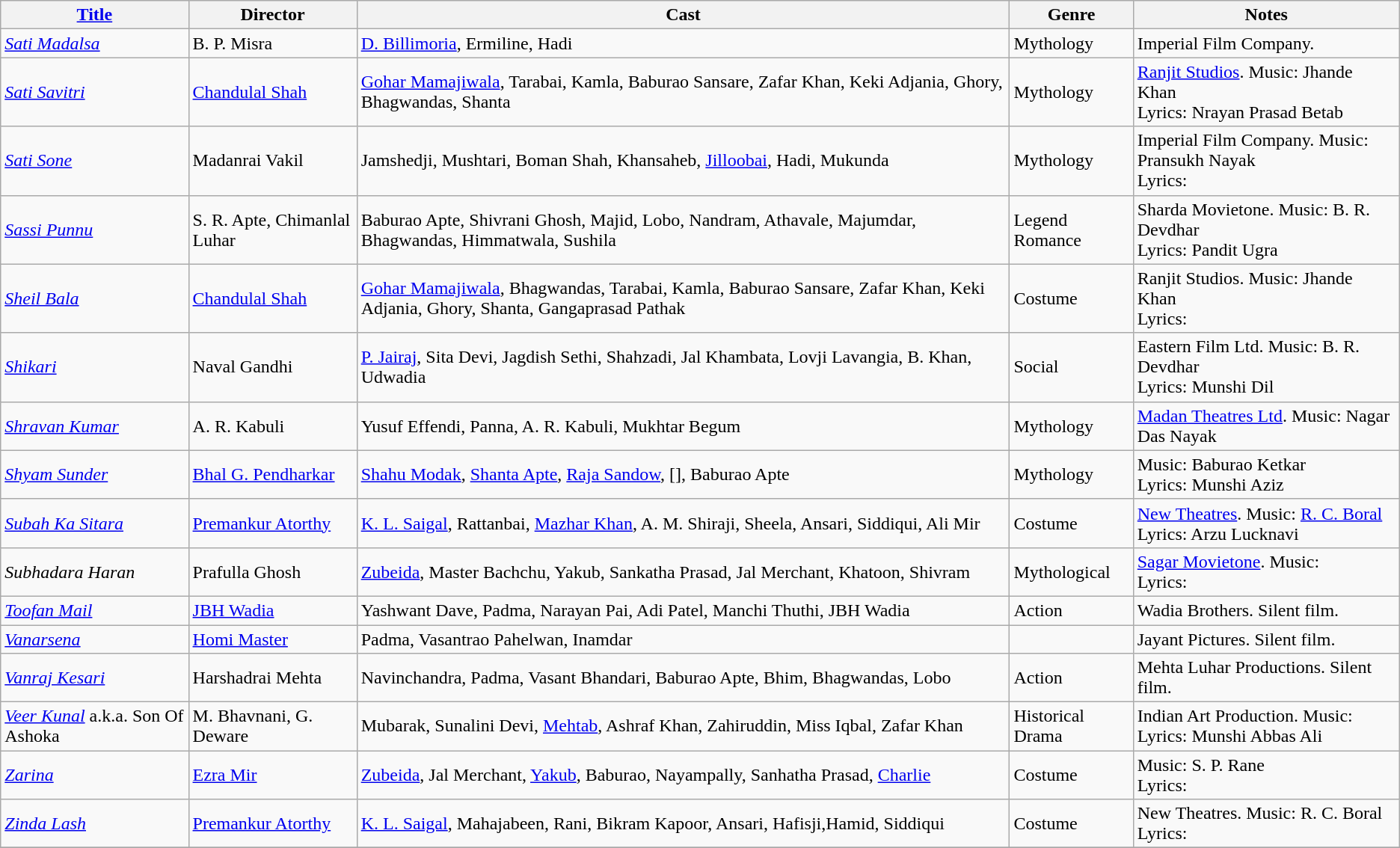<table class="wikitable">
<tr>
<th><a href='#'>Title</a></th>
<th>Director</th>
<th>Cast</th>
<th>Genre</th>
<th>Notes</th>
</tr>
<tr>
<td><em><a href='#'>Sati Madalsa</a></em></td>
<td>B. P. Misra</td>
<td><a href='#'>D. Billimoria</a>, Ermiline, Hadi</td>
<td>Mythology</td>
<td>Imperial Film Company.</td>
</tr>
<tr>
<td><em><a href='#'>Sati Savitri</a></em></td>
<td><a href='#'>Chandulal Shah</a></td>
<td><a href='#'>Gohar Mamajiwala</a>, Tarabai, Kamla, Baburao Sansare, Zafar Khan, Keki Adjania, Ghory, Bhagwandas, Shanta</td>
<td>Mythology</td>
<td><a href='#'>Ranjit Studios</a>.  Music: Jhande Khan<br>Lyrics: Nrayan Prasad Betab</td>
</tr>
<tr>
<td><em><a href='#'>Sati Sone</a></em></td>
<td>Madanrai Vakil</td>
<td>Jamshedji, Mushtari, Boman Shah, Khansaheb, <a href='#'>Jilloobai</a>, Hadi, Mukunda</td>
<td>Mythology</td>
<td>Imperial Film Company. Music: Pransukh Nayak<br>Lyrics:</td>
</tr>
<tr>
<td><em><a href='#'>Sassi Punnu</a></em></td>
<td>S. R. Apte, Chimanlal Luhar</td>
<td>Baburao Apte, Shivrani Ghosh, Majid, Lobo, Nandram, Athavale, Majumdar, Bhagwandas, Himmatwala, Sushila</td>
<td>Legend Romance</td>
<td>Sharda Movietone. Music: B. R. Devdhar<br>Lyrics: Pandit Ugra</td>
</tr>
<tr>
<td><em><a href='#'>Sheil Bala</a></em></td>
<td><a href='#'>Chandulal Shah</a></td>
<td><a href='#'>Gohar Mamajiwala</a>, Bhagwandas, Tarabai, Kamla, Baburao Sansare, Zafar Khan, Keki Adjania, Ghory, Shanta, Gangaprasad Pathak</td>
<td>Costume</td>
<td>Ranjit  Studios.  Music: Jhande Khan<br>Lyrics:</td>
</tr>
<tr>
<td><em><a href='#'>Shikari</a></em></td>
<td>Naval Gandhi</td>
<td><a href='#'>P. Jairaj</a>, Sita Devi, Jagdish Sethi, Shahzadi, Jal Khambata, Lovji Lavangia, B. Khan, Udwadia</td>
<td>Social</td>
<td>Eastern Film Ltd. Music: B. R. Devdhar<br>Lyrics: Munshi Dil</td>
</tr>
<tr>
<td><em><a href='#'>Shravan Kumar</a></em></td>
<td>A. R. Kabuli</td>
<td>Yusuf Effendi, Panna, A. R. Kabuli, Mukhtar Begum</td>
<td>Mythology</td>
<td><a href='#'>Madan Theatres Ltd</a>. Music: Nagar Das Nayak</td>
</tr>
<tr>
<td><em><a href='#'>Shyam Sunder</a></em></td>
<td><a href='#'>Bhal G. Pendharkar</a></td>
<td><a href='#'>Shahu Modak</a>, <a href='#'>Shanta Apte</a>, <a href='#'>Raja Sandow</a>, [], Baburao Apte</td>
<td>Mythology</td>
<td>Music: Baburao Ketkar<br>Lyrics: Munshi Aziz</td>
</tr>
<tr>
<td><em><a href='#'>Subah Ka Sitara</a></em></td>
<td><a href='#'>Premankur Atorthy</a></td>
<td><a href='#'>K. L. Saigal</a>, Rattanbai, <a href='#'>Mazhar Khan</a>, A. M. Shiraji, Sheela, Ansari, Siddiqui, Ali Mir</td>
<td>Costume</td>
<td><a href='#'>New Theatres</a>. Music: <a href='#'>R. C. Boral</a><br>Lyrics: Arzu Lucknavi</td>
</tr>
<tr>
<td><em>Subhadara Haran</em></td>
<td>Prafulla Ghosh</td>
<td><a href='#'>Zubeida</a>, Master Bachchu, Yakub, Sankatha Prasad, Jal Merchant, Khatoon, Shivram</td>
<td>Mythological</td>
<td><a href='#'>Sagar Movietone</a>.  Music: <br>Lyrics:</td>
</tr>
<tr>
<td><em><a href='#'>Toofan Mail</a></em></td>
<td><a href='#'>JBH Wadia</a></td>
<td>Yashwant Dave, Padma,  Narayan Pai, Adi Patel, Manchi Thuthi, JBH Wadia</td>
<td>Action</td>
<td>Wadia Brothers.  Silent film.</td>
</tr>
<tr>
<td><em><a href='#'>Vanarsena</a></em></td>
<td><a href='#'>Homi Master</a></td>
<td>Padma, Vasantrao Pahelwan, Inamdar</td>
<td></td>
<td>Jayant Pictures. Silent film.</td>
</tr>
<tr>
<td><em><a href='#'>Vanraj Kesari</a></em></td>
<td>Harshadrai  Mehta</td>
<td>Navinchandra, Padma, Vasant Bhandari, Baburao Apte, Bhim, Bhagwandas, Lobo</td>
<td>Action</td>
<td>Mehta Luhar Productions.  Silent film.</td>
</tr>
<tr>
<td><em><a href='#'>Veer Kunal</a></em> a.k.a. Son Of Ashoka</td>
<td>M. Bhavnani, G. Deware</td>
<td>Mubarak, Sunalini Devi, <a href='#'>Mehtab</a>, Ashraf Khan,  Zahiruddin, Miss Iqbal, Zafar Khan</td>
<td>Historical Drama</td>
<td>Indian Art Production.  Music: <br>Lyrics: Munshi Abbas Ali</td>
</tr>
<tr>
<td><em><a href='#'>Zarina</a></em></td>
<td><a href='#'>Ezra Mir</a></td>
<td><a href='#'>Zubeida</a>, Jal Merchant, <a href='#'>Yakub</a>, Baburao, Nayampally, Sanhatha Prasad, <a href='#'>Charlie</a></td>
<td>Costume</td>
<td>Music: S. P. Rane<br>Lyrics:</td>
</tr>
<tr>
<td><em><a href='#'>Zinda Lash</a></em></td>
<td><a href='#'>Premankur Atorthy</a></td>
<td><a href='#'>K. L. Saigal</a>, Mahajabeen, Rani, Bikram Kapoor,  Ansari, Hafisji,Hamid, Siddiqui</td>
<td>Costume</td>
<td>New Theatres.  Music: R. C. Boral<br>Lyrics:</td>
</tr>
<tr>
</tr>
</table>
